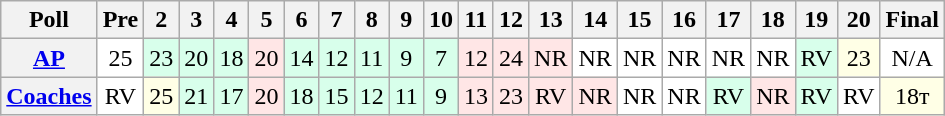<table class="wikitable" style="white-space:wrap;text-align:center;">
<tr>
<th>Poll</th>
<th>Pre</th>
<th>2</th>
<th>3</th>
<th>4</th>
<th>5</th>
<th>6</th>
<th>7</th>
<th>8</th>
<th>9</th>
<th>10</th>
<th>11</th>
<th>12</th>
<th>13</th>
<th>14</th>
<th>15</th>
<th>16</th>
<th>17</th>
<th>18</th>
<th>19</th>
<th>20</th>
<th>Final</th>
</tr>
<tr>
<th><a href='#'>AP</a></th>
<td style="background:#FFF;">25</td>
<td style="background:#D8FFEB;">23</td>
<td style="background:#D8FFEB;">20</td>
<td style="background:#D8FFEB;">18</td>
<td style="background:#FFE6E6;">20</td>
<td style="background:#D8FFEB;">14</td>
<td style="background:#D8FFEB;">12</td>
<td style="background:#D8FFEB;">11</td>
<td style="background:#D8FFEB;">9</td>
<td style="background:#D8FFEB;">7</td>
<td style="background:#FFE6E6;">12</td>
<td style="background:#FFE6E6;">24</td>
<td style="background:#FFE6E6;">NR</td>
<td style="background:#FFF;">NR</td>
<td style="background:#FFF;">NR</td>
<td style="background:#FFF;">NR</td>
<td style="background:#FFF;">NR</td>
<td style="background:#FFF;">NR</td>
<td style="background:#D8FFEB;">RV</td>
<td style="background:#FFFFE6;">23</td>
<td style="background:#FFF;">N/A</td>
</tr>
<tr>
<th><a href='#'>Coaches</a></th>
<td style="background:#FFF;">RV</td>
<td style="background:#FFFFE6;">25</td>
<td style="background:#D8FFEB;">21</td>
<td style="background:#D8FFEB;">17</td>
<td style="background:#FFE6E6;">20</td>
<td style="background:#D8FFEB;">18</td>
<td style="background:#D8FFEB;">15</td>
<td style="background:#D8FFEB;">12</td>
<td style="background:#D8FFEB;">11</td>
<td style="background:#D8FFEB;">9</td>
<td style="background:#FFE6E6;">13</td>
<td style="background:#FFE6E6;">23</td>
<td style="background:#FFE6E6;">RV</td>
<td style="background:#FFE6E6;">NR</td>
<td style="background:#FFF;">NR</td>
<td style="background:#FFF;">NR</td>
<td style="background:#D8FFEB;">RV</td>
<td style="background:#FFE6E6;">NR</td>
<td style="background:#D8FFEB;">RV</td>
<td style="background:#FFF;">RV</td>
<td style="background:#FFFFE6;">18т</td>
</tr>
</table>
